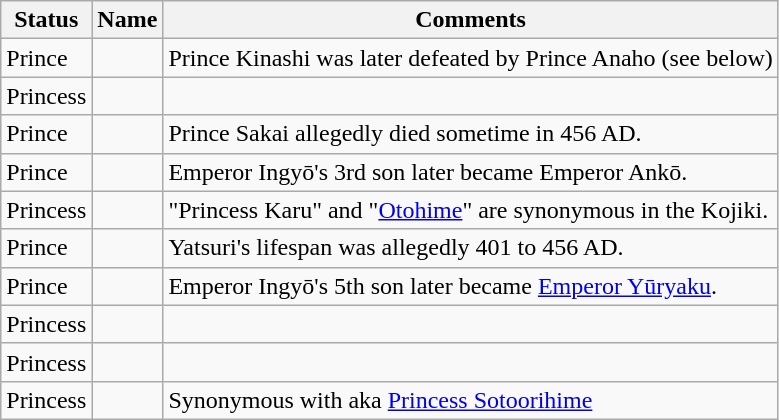<table class="wikitable">
<tr>
<th>Status</th>
<th>Name</th>
<th>Comments</th>
</tr>
<tr>
<td>Prince</td>
<td></td>
<td>Prince Kinashi was later defeated by Prince Anaho (see below)</td>
</tr>
<tr>
<td>Princess</td>
<td></td>
<td></td>
</tr>
<tr>
<td>Prince</td>
<td></td>
<td>Prince Sakai allegedly died sometime in 456 AD.</td>
</tr>
<tr>
<td>Prince</td>
<td></td>
<td>Emperor Ingyō's 3rd son later became Emperor Ankō.</td>
</tr>
<tr>
<td>Princess</td>
<td></td>
<td>"Princess Karu" and "<a href='#'>Otohime</a>" are synonymous in the Kojiki.</td>
</tr>
<tr>
<td>Prince</td>
<td></td>
<td>Yatsuri's lifespan was allegedly 401 to 456 AD.</td>
</tr>
<tr>
<td>Prince</td>
<td></td>
<td>Emperor Ingyō's 5th son later became <a href='#'>Emperor Yūryaku</a>.</td>
</tr>
<tr>
<td>Princess</td>
<td></td>
<td></td>
</tr>
<tr>
<td>Princess</td>
<td></td>
<td></td>
</tr>
<tr>
<td>Princess</td>
<td></td>
<td>Synonymous with  aka <a href='#'>Princess Sotoorihime</a></td>
</tr>
</table>
